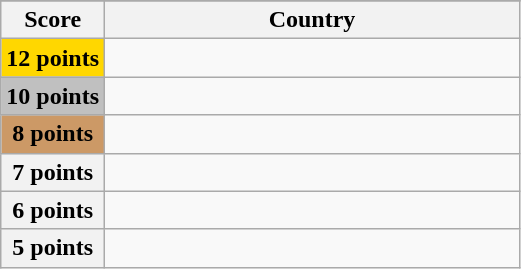<table class="wikitable">
<tr>
</tr>
<tr>
<th scope="col" width="20%">Score</th>
<th scope="col">Country</th>
</tr>
<tr>
<th scope="row" style="background:gold">12 points</th>
<td></td>
</tr>
<tr>
<th scope="row" style="background:silver">10 points</th>
<td></td>
</tr>
<tr>
<th scope="row" style="background:#CC9966">8 points</th>
<td></td>
</tr>
<tr>
<th scope="row">7 points</th>
<td></td>
</tr>
<tr>
<th scope="row">6 points</th>
<td></td>
</tr>
<tr>
<th scope="row">5 points</th>
<td></td>
</tr>
</table>
